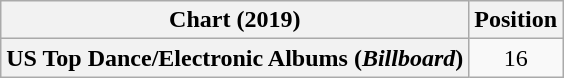<table class="wikitable plainrowheaders" style="text-align:center">
<tr>
<th scope="col">Chart (2019)</th>
<th scope="col">Position</th>
</tr>
<tr>
<th scope="row">US Top Dance/Electronic Albums (<em>Billboard</em>)</th>
<td>16</td>
</tr>
</table>
